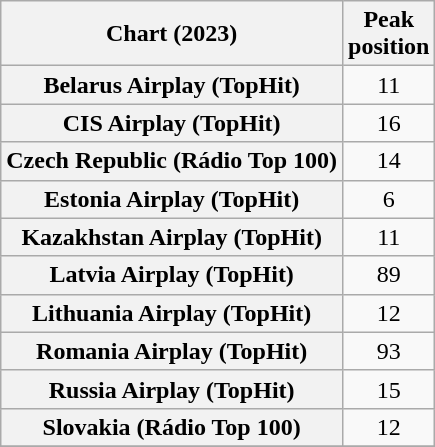<table class="wikitable sortable plainrowheaders" style="text-align:center">
<tr>
<th scope="col">Chart (2023)</th>
<th scope="col">Peak<br>position</th>
</tr>
<tr>
<th scope="row">Belarus Airplay (TopHit)</th>
<td>11</td>
</tr>
<tr>
<th scope="row">CIS Airplay (TopHit)</th>
<td>16</td>
</tr>
<tr>
<th scope="row">Czech Republic (Rádio Top 100)</th>
<td>14</td>
</tr>
<tr>
<th scope="row">Estonia Airplay (TopHit)</th>
<td>6</td>
</tr>
<tr>
<th scope="row">Kazakhstan Airplay (TopHit)</th>
<td>11</td>
</tr>
<tr>
<th scope="row">Latvia Airplay (TopHit)</th>
<td>89</td>
</tr>
<tr>
<th scope="row">Lithuania Airplay (TopHit)</th>
<td>12</td>
</tr>
<tr>
<th scope="row">Romania Airplay (TopHit)</th>
<td>93</td>
</tr>
<tr>
<th scope="row">Russia Airplay (TopHit)</th>
<td>15</td>
</tr>
<tr>
<th scope="row">Slovakia (Rádio Top 100)</th>
<td>12</td>
</tr>
<tr>
</tr>
</table>
